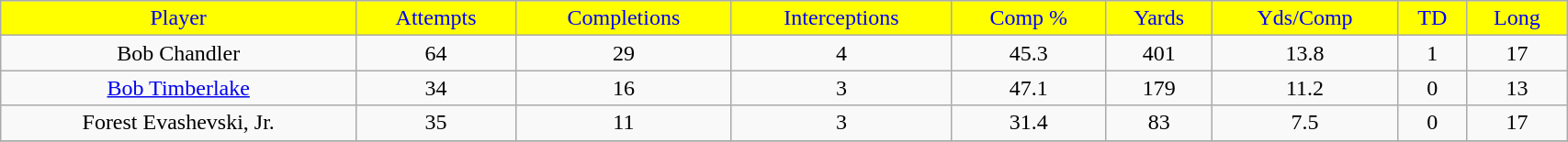<table class="wikitable" width="90%">
<tr align="center"  style="background:yellow;color:blue;">
<td>Player</td>
<td>Attempts</td>
<td>Completions</td>
<td>Interceptions</td>
<td>Comp %</td>
<td>Yards</td>
<td>Yds/Comp</td>
<td>TD</td>
<td>Long</td>
</tr>
<tr align="center" bgcolor="">
<td>Bob Chandler</td>
<td>64</td>
<td>29</td>
<td>4</td>
<td>45.3</td>
<td>401</td>
<td>13.8</td>
<td>1</td>
<td>17</td>
</tr>
<tr align="center" bgcolor="">
<td><a href='#'>Bob Timberlake</a></td>
<td>34</td>
<td>16</td>
<td>3</td>
<td>47.1</td>
<td>179</td>
<td>11.2</td>
<td>0</td>
<td>13</td>
</tr>
<tr align="center" bgcolor="">
<td>Forest Evashevski, Jr.</td>
<td>35</td>
<td>11</td>
<td>3</td>
<td>31.4</td>
<td>83</td>
<td>7.5</td>
<td>0</td>
<td>17</td>
</tr>
<tr>
</tr>
</table>
